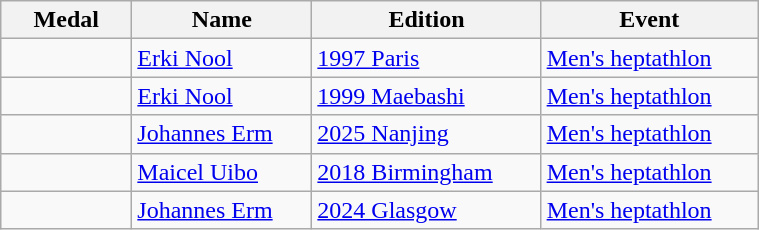<table class="wikitable sortable" width=40%>
<tr>
<th style="width:5em;">Medal</th>
<th>Name</th>
<th>Edition</th>
<th>Event</th>
</tr>
<tr>
<td></td>
<td><a href='#'>Erki Nool</a></td>
<td><a href='#'>1997 Paris</a></td>
<td><a href='#'>Men's heptathlon</a></td>
</tr>
<tr>
<td></td>
<td><a href='#'>Erki Nool</a></td>
<td><a href='#'>1999 Maebashi</a></td>
<td><a href='#'>Men's heptathlon</a></td>
</tr>
<tr>
<td></td>
<td><a href='#'>Johannes Erm</a></td>
<td><a href='#'>2025 Nanjing</a></td>
<td><a href='#'>Men's heptathlon</a></td>
</tr>
<tr>
<td></td>
<td><a href='#'>Maicel Uibo</a></td>
<td><a href='#'>2018 Birmingham</a></td>
<td><a href='#'>Men's heptathlon</a></td>
</tr>
<tr>
<td></td>
<td><a href='#'>Johannes Erm</a></td>
<td><a href='#'>2024 Glasgow</a></td>
<td><a href='#'>Men's heptathlon</a></td>
</tr>
</table>
